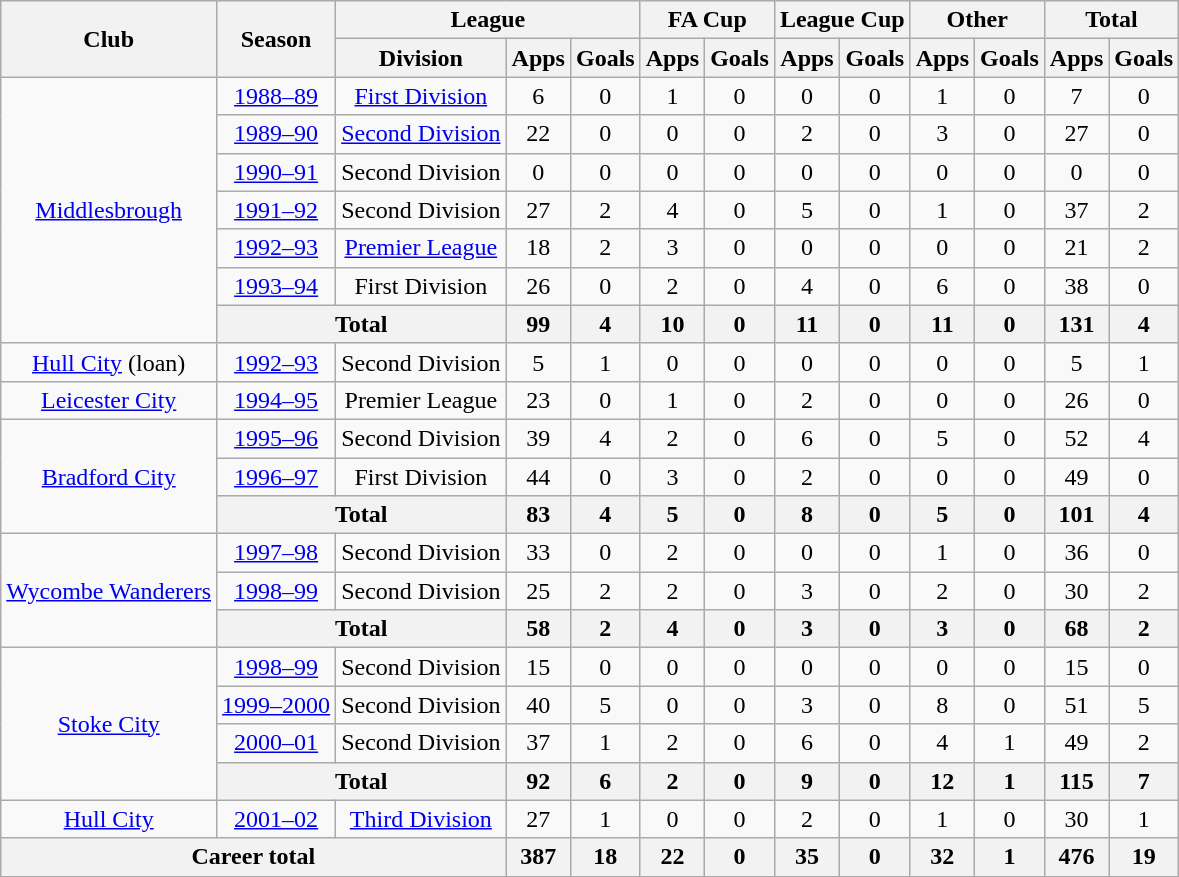<table class="wikitable" style="text-align: center;">
<tr>
<th rowspan=2>Club</th>
<th rowspan=2>Season</th>
<th colspan=3>League</th>
<th colspan=2>FA Cup</th>
<th colspan=2>League Cup</th>
<th colspan=2>Other</th>
<th colspan=2>Total</th>
</tr>
<tr>
<th>Division</th>
<th>Apps</th>
<th>Goals</th>
<th>Apps</th>
<th>Goals</th>
<th>Apps</th>
<th>Goals</th>
<th>Apps</th>
<th>Goals</th>
<th>Apps</th>
<th>Goals</th>
</tr>
<tr>
<td rowspan=7><a href='#'>Middlesbrough</a></td>
<td><a href='#'>1988–89</a></td>
<td><a href='#'>First Division</a></td>
<td>6</td>
<td>0</td>
<td>1</td>
<td>0</td>
<td>0</td>
<td>0</td>
<td>1</td>
<td>0</td>
<td>7</td>
<td>0</td>
</tr>
<tr>
<td><a href='#'>1989–90</a></td>
<td><a href='#'>Second Division</a></td>
<td>22</td>
<td>0</td>
<td>0</td>
<td>0</td>
<td>2</td>
<td>0</td>
<td>3</td>
<td>0</td>
<td>27</td>
<td>0</td>
</tr>
<tr>
<td><a href='#'>1990–91</a></td>
<td>Second Division</td>
<td>0</td>
<td>0</td>
<td>0</td>
<td>0</td>
<td>0</td>
<td>0</td>
<td>0</td>
<td>0</td>
<td>0</td>
<td>0</td>
</tr>
<tr>
<td><a href='#'>1991–92</a></td>
<td>Second Division</td>
<td>27</td>
<td>2</td>
<td>4</td>
<td>0</td>
<td>5</td>
<td>0</td>
<td>1</td>
<td>0</td>
<td>37</td>
<td>2</td>
</tr>
<tr>
<td><a href='#'>1992–93</a></td>
<td><a href='#'>Premier League</a></td>
<td>18</td>
<td>2</td>
<td>3</td>
<td>0</td>
<td>0</td>
<td>0</td>
<td>0</td>
<td>0</td>
<td>21</td>
<td>2</td>
</tr>
<tr>
<td><a href='#'>1993–94</a></td>
<td>First Division</td>
<td>26</td>
<td>0</td>
<td>2</td>
<td>0</td>
<td>4</td>
<td>0</td>
<td>6</td>
<td>0</td>
<td>38</td>
<td>0</td>
</tr>
<tr>
<th colspan=2>Total</th>
<th>99</th>
<th>4</th>
<th>10</th>
<th>0</th>
<th>11</th>
<th>0</th>
<th>11</th>
<th>0</th>
<th>131</th>
<th>4</th>
</tr>
<tr>
<td><a href='#'>Hull City</a> (loan)</td>
<td><a href='#'>1992–93</a></td>
<td>Second Division</td>
<td>5</td>
<td>1</td>
<td>0</td>
<td>0</td>
<td>0</td>
<td>0</td>
<td>0</td>
<td>0</td>
<td>5</td>
<td>1</td>
</tr>
<tr>
<td><a href='#'>Leicester City</a></td>
<td><a href='#'>1994–95</a></td>
<td>Premier League</td>
<td>23</td>
<td>0</td>
<td>1</td>
<td>0</td>
<td>2</td>
<td>0</td>
<td>0</td>
<td>0</td>
<td>26</td>
<td>0</td>
</tr>
<tr>
<td rowspan=3><a href='#'>Bradford City</a></td>
<td><a href='#'>1995–96</a></td>
<td>Second Division</td>
<td>39</td>
<td>4</td>
<td>2</td>
<td>0</td>
<td>6</td>
<td>0</td>
<td>5</td>
<td>0</td>
<td>52</td>
<td>4</td>
</tr>
<tr>
<td><a href='#'>1996–97</a></td>
<td>First Division</td>
<td>44</td>
<td>0</td>
<td>3</td>
<td>0</td>
<td>2</td>
<td>0</td>
<td>0</td>
<td>0</td>
<td>49</td>
<td>0</td>
</tr>
<tr>
<th colspan=2>Total</th>
<th>83</th>
<th>4</th>
<th>5</th>
<th>0</th>
<th>8</th>
<th>0</th>
<th>5</th>
<th>0</th>
<th>101</th>
<th>4</th>
</tr>
<tr>
<td rowspan=3><a href='#'>Wycombe Wanderers</a></td>
<td><a href='#'>1997–98</a></td>
<td>Second Division</td>
<td>33</td>
<td>0</td>
<td>2</td>
<td>0</td>
<td>0</td>
<td>0</td>
<td>1</td>
<td>0</td>
<td>36</td>
<td>0</td>
</tr>
<tr>
<td><a href='#'>1998–99</a></td>
<td>Second Division</td>
<td>25</td>
<td>2</td>
<td>2</td>
<td>0</td>
<td>3</td>
<td>0</td>
<td>2</td>
<td>0</td>
<td>30</td>
<td>2</td>
</tr>
<tr>
<th colspan=2>Total</th>
<th>58</th>
<th>2</th>
<th>4</th>
<th>0</th>
<th>3</th>
<th>0</th>
<th>3</th>
<th>0</th>
<th>68</th>
<th>2</th>
</tr>
<tr>
<td rowspan=4><a href='#'>Stoke City</a></td>
<td><a href='#'>1998–99</a></td>
<td>Second Division</td>
<td>15</td>
<td>0</td>
<td>0</td>
<td>0</td>
<td>0</td>
<td>0</td>
<td>0</td>
<td>0</td>
<td>15</td>
<td>0</td>
</tr>
<tr>
<td><a href='#'>1999–2000</a></td>
<td>Second Division</td>
<td>40</td>
<td>5</td>
<td>0</td>
<td>0</td>
<td>3</td>
<td>0</td>
<td>8</td>
<td>0</td>
<td>51</td>
<td>5</td>
</tr>
<tr>
<td><a href='#'>2000–01</a></td>
<td>Second Division</td>
<td>37</td>
<td>1</td>
<td>2</td>
<td>0</td>
<td>6</td>
<td>0</td>
<td>4</td>
<td>1</td>
<td>49</td>
<td>2</td>
</tr>
<tr>
<th colspan=2>Total</th>
<th>92</th>
<th>6</th>
<th>2</th>
<th>0</th>
<th>9</th>
<th>0</th>
<th>12</th>
<th>1</th>
<th>115</th>
<th>7</th>
</tr>
<tr>
<td><a href='#'>Hull City</a></td>
<td><a href='#'>2001–02</a></td>
<td><a href='#'>Third Division</a></td>
<td>27</td>
<td>1</td>
<td>0</td>
<td>0</td>
<td>2</td>
<td>0</td>
<td>1</td>
<td>0</td>
<td>30</td>
<td>1</td>
</tr>
<tr>
<th colspan=3>Career total</th>
<th>387</th>
<th>18</th>
<th>22</th>
<th>0</th>
<th>35</th>
<th>0</th>
<th>32</th>
<th>1</th>
<th>476</th>
<th>19</th>
</tr>
</table>
